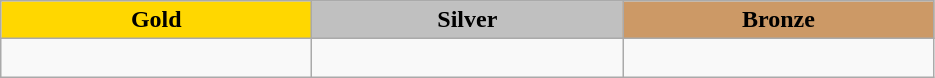<table class="wikitable" style="text-align:left">
<tr align="center">
<td width=200 bgcolor=gold><strong>Gold</strong></td>
<td width=200 bgcolor=silver><strong>Silver</strong></td>
<td width=200 bgcolor=CC9966><strong>Bronze</strong></td>
</tr>
<tr>
<td></td>
<td></td>
<td><br></td>
</tr>
</table>
